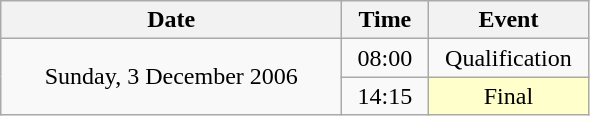<table class = "wikitable" style="text-align:center;">
<tr>
<th width=220>Date</th>
<th width=50>Time</th>
<th width=100>Event</th>
</tr>
<tr>
<td rowspan=2>Sunday, 3 December 2006</td>
<td>08:00</td>
<td>Qualification</td>
</tr>
<tr>
<td>14:15</td>
<td bgcolor=ffffcc>Final</td>
</tr>
</table>
